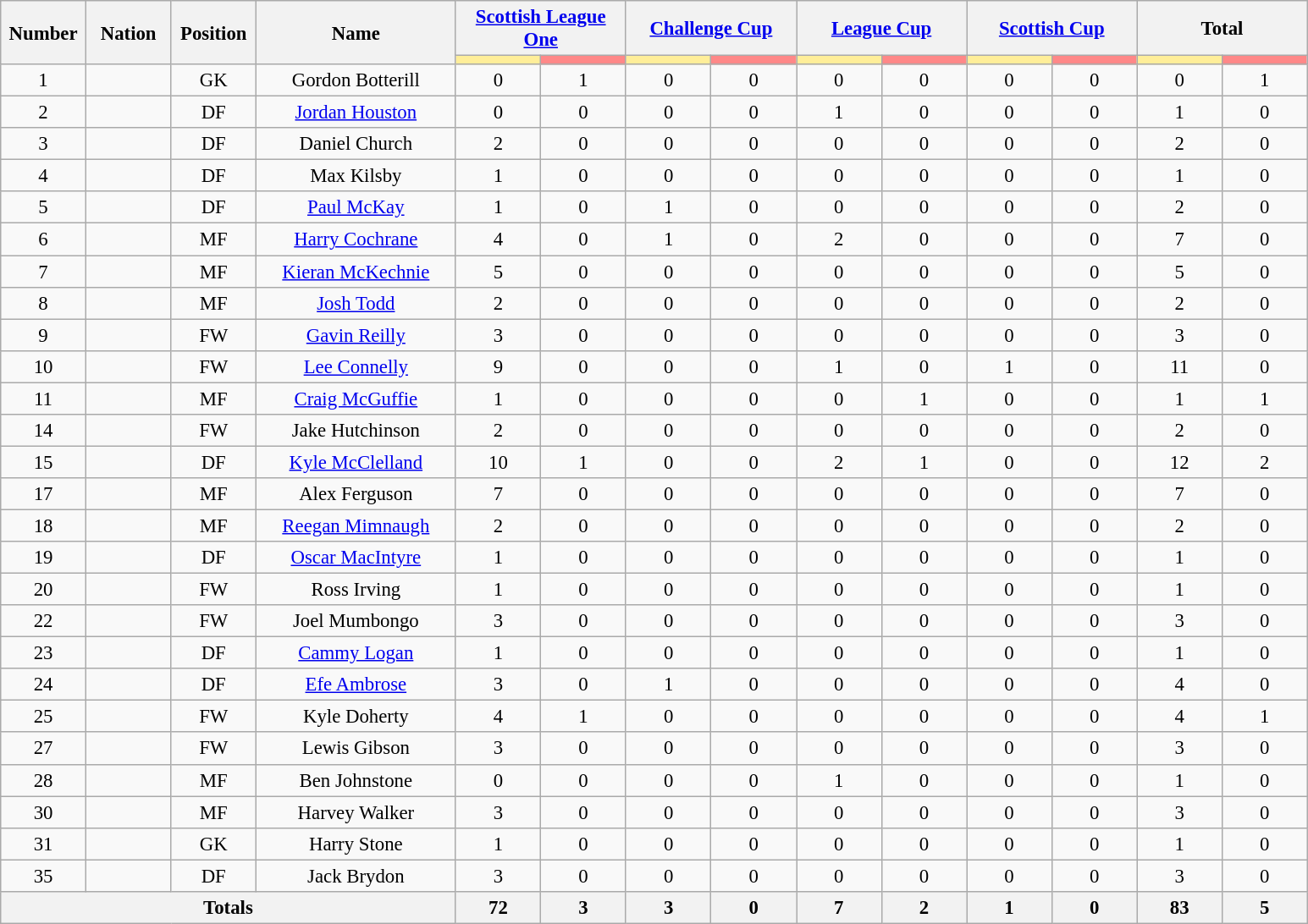<table class="wikitable" style="font-size: 95%; text-align: center">
<tr>
<th rowspan=2 width=60>Number</th>
<th rowspan=2 width=60>Nation</th>
<th rowspan=2 width=60>Position</th>
<th rowspan=2 width=150>Name</th>
<th colspan=2><a href='#'>Scottish League One</a></th>
<th colspan=2><a href='#'>Challenge Cup</a></th>
<th colspan=2><a href='#'>League Cup</a></th>
<th colspan=2><a href='#'>Scottish Cup</a></th>
<th colspan=2>Total</th>
</tr>
<tr>
<th style="width:60px; background:#fe9;"></th>
<th style="width:60px; background:#ff8888;"></th>
<th style="width:60px; background:#fe9;"></th>
<th style="width:60px; background:#ff8888;"></th>
<th style="width:60px; background:#fe9;"></th>
<th style="width:60px; background:#ff8888;"></th>
<th style="width:60px; background:#fe9;"></th>
<th style="width:60px; background:#ff8888;"></th>
<th style="width:60px; background:#fe9;"></th>
<th style="width:60px; background:#ff8888;"></th>
</tr>
<tr>
<td>1</td>
<td></td>
<td>GK</td>
<td>Gordon Botterill</td>
<td>0</td>
<td>1</td>
<td>0</td>
<td>0</td>
<td>0</td>
<td>0</td>
<td>0</td>
<td>0</td>
<td>0</td>
<td>1</td>
</tr>
<tr>
<td>2</td>
<td></td>
<td>DF</td>
<td><a href='#'>Jordan Houston</a></td>
<td>0</td>
<td>0</td>
<td>0</td>
<td>0</td>
<td>1</td>
<td>0</td>
<td>0</td>
<td>0</td>
<td>1</td>
<td>0</td>
</tr>
<tr>
<td>3</td>
<td></td>
<td>DF</td>
<td>Daniel Church</td>
<td>2</td>
<td>0</td>
<td>0</td>
<td>0</td>
<td>0</td>
<td>0</td>
<td>0</td>
<td>0</td>
<td>2</td>
<td>0</td>
</tr>
<tr>
<td>4</td>
<td></td>
<td>DF</td>
<td>Max Kilsby</td>
<td>1</td>
<td>0</td>
<td>0</td>
<td>0</td>
<td>0</td>
<td>0</td>
<td>0</td>
<td>0</td>
<td>1</td>
<td>0</td>
</tr>
<tr>
<td>5</td>
<td></td>
<td>DF</td>
<td><a href='#'>Paul McKay</a></td>
<td>1</td>
<td>0</td>
<td>1</td>
<td>0</td>
<td>0</td>
<td>0</td>
<td>0</td>
<td>0</td>
<td>2</td>
<td>0</td>
</tr>
<tr>
<td>6</td>
<td></td>
<td>MF</td>
<td><a href='#'>Harry Cochrane</a></td>
<td>4</td>
<td>0</td>
<td>1</td>
<td>0</td>
<td>2</td>
<td>0</td>
<td>0</td>
<td>0</td>
<td>7</td>
<td>0</td>
</tr>
<tr>
<td>7</td>
<td></td>
<td>MF</td>
<td><a href='#'>Kieran McKechnie</a></td>
<td>5</td>
<td>0</td>
<td>0</td>
<td>0</td>
<td>0</td>
<td>0</td>
<td>0</td>
<td>0</td>
<td>5</td>
<td>0</td>
</tr>
<tr>
<td>8</td>
<td></td>
<td>MF</td>
<td><a href='#'>Josh Todd</a></td>
<td>2</td>
<td>0</td>
<td>0</td>
<td>0</td>
<td>0</td>
<td>0</td>
<td>0</td>
<td>0</td>
<td>2</td>
<td>0</td>
</tr>
<tr>
<td>9</td>
<td></td>
<td>FW</td>
<td><a href='#'>Gavin Reilly</a></td>
<td>3</td>
<td>0</td>
<td>0</td>
<td>0</td>
<td>0</td>
<td>0</td>
<td>0</td>
<td>0</td>
<td>3</td>
<td>0</td>
</tr>
<tr>
<td>10</td>
<td></td>
<td>FW</td>
<td><a href='#'>Lee Connelly</a></td>
<td>9</td>
<td>0</td>
<td>0</td>
<td>0</td>
<td>1</td>
<td>0</td>
<td>1</td>
<td>0</td>
<td>11</td>
<td>0</td>
</tr>
<tr>
<td>11</td>
<td></td>
<td>MF</td>
<td><a href='#'>Craig McGuffie</a></td>
<td>1</td>
<td>0</td>
<td>0</td>
<td>0</td>
<td>0</td>
<td>1</td>
<td>0</td>
<td>0</td>
<td>1</td>
<td>1</td>
</tr>
<tr>
<td>14</td>
<td></td>
<td>FW</td>
<td>Jake Hutchinson</td>
<td>2</td>
<td>0</td>
<td>0</td>
<td>0</td>
<td>0</td>
<td>0</td>
<td>0</td>
<td>0</td>
<td>2</td>
<td>0</td>
</tr>
<tr>
<td>15</td>
<td></td>
<td>DF</td>
<td><a href='#'>Kyle McClelland</a></td>
<td>10</td>
<td>1</td>
<td>0</td>
<td>0</td>
<td>2</td>
<td>1</td>
<td>0</td>
<td>0</td>
<td>12</td>
<td>2</td>
</tr>
<tr>
<td>17</td>
<td></td>
<td>MF</td>
<td>Alex Ferguson</td>
<td>7</td>
<td>0</td>
<td>0</td>
<td>0</td>
<td>0</td>
<td>0</td>
<td>0</td>
<td>0</td>
<td>7</td>
<td>0</td>
</tr>
<tr>
<td>18</td>
<td></td>
<td>MF</td>
<td><a href='#'>Reegan Mimnaugh</a></td>
<td>2</td>
<td>0</td>
<td>0</td>
<td>0</td>
<td>0</td>
<td>0</td>
<td>0</td>
<td>0</td>
<td>2</td>
<td>0</td>
</tr>
<tr>
<td>19</td>
<td></td>
<td>DF</td>
<td><a href='#'>Oscar MacIntyre</a></td>
<td>1</td>
<td>0</td>
<td>0</td>
<td>0</td>
<td>0</td>
<td>0</td>
<td>0</td>
<td>0</td>
<td>1</td>
<td>0</td>
</tr>
<tr>
<td>20</td>
<td></td>
<td>FW</td>
<td>Ross Irving</td>
<td>1</td>
<td>0</td>
<td>0</td>
<td>0</td>
<td>0</td>
<td>0</td>
<td>0</td>
<td>0</td>
<td>1</td>
<td>0</td>
</tr>
<tr>
<td>22</td>
<td></td>
<td>FW</td>
<td>Joel Mumbongo</td>
<td>3</td>
<td>0</td>
<td>0</td>
<td>0</td>
<td>0</td>
<td>0</td>
<td>0</td>
<td>0</td>
<td>3</td>
<td>0</td>
</tr>
<tr>
<td>23</td>
<td></td>
<td>DF</td>
<td><a href='#'>Cammy Logan</a></td>
<td>1</td>
<td>0</td>
<td>0</td>
<td>0</td>
<td>0</td>
<td>0</td>
<td>0</td>
<td>0</td>
<td>1</td>
<td>0</td>
</tr>
<tr>
<td>24</td>
<td></td>
<td>DF</td>
<td><a href='#'>Efe Ambrose</a></td>
<td>3</td>
<td>0</td>
<td>1</td>
<td>0</td>
<td>0</td>
<td>0</td>
<td>0</td>
<td>0</td>
<td>4</td>
<td>0</td>
</tr>
<tr>
<td>25</td>
<td></td>
<td>FW</td>
<td>Kyle Doherty</td>
<td>4</td>
<td>1</td>
<td>0</td>
<td>0</td>
<td>0</td>
<td>0</td>
<td>0</td>
<td>0</td>
<td>4</td>
<td>1</td>
</tr>
<tr>
<td>27</td>
<td></td>
<td>FW</td>
<td>Lewis Gibson</td>
<td>3</td>
<td>0</td>
<td>0</td>
<td>0</td>
<td>0</td>
<td>0</td>
<td>0</td>
<td>0</td>
<td>3</td>
<td>0</td>
</tr>
<tr>
<td>28</td>
<td></td>
<td>MF</td>
<td>Ben Johnstone</td>
<td>0</td>
<td>0</td>
<td>0</td>
<td>0</td>
<td>1</td>
<td>0</td>
<td>0</td>
<td>0</td>
<td>1</td>
<td>0</td>
</tr>
<tr>
<td>30</td>
<td></td>
<td>MF</td>
<td>Harvey Walker</td>
<td>3</td>
<td>0</td>
<td>0</td>
<td>0</td>
<td>0</td>
<td>0</td>
<td>0</td>
<td>0</td>
<td>3</td>
<td>0</td>
</tr>
<tr>
<td>31</td>
<td></td>
<td>GK</td>
<td>Harry Stone</td>
<td>1</td>
<td>0</td>
<td>0</td>
<td>0</td>
<td>0</td>
<td>0</td>
<td>0</td>
<td>0</td>
<td>1</td>
<td>0</td>
</tr>
<tr>
<td>35</td>
<td></td>
<td>DF</td>
<td>Jack Brydon</td>
<td>3</td>
<td>0</td>
<td>0</td>
<td>0</td>
<td>0</td>
<td>0</td>
<td>0</td>
<td>0</td>
<td>3</td>
<td>0</td>
</tr>
<tr>
<th colspan=4>Totals</th>
<th>72</th>
<th>3</th>
<th>3</th>
<th>0</th>
<th>7</th>
<th>2</th>
<th>1</th>
<th>0</th>
<th>83</th>
<th>5</th>
</tr>
</table>
